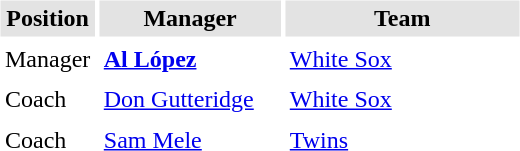<table border="0" cellspacing="3" cellpadding="3">
<tr style="background: #e3e3e3;">
<th width="50">Position</th>
<th width="115">Manager</th>
<th width="150">Team</th>
</tr>
<tr>
<td>Manager</td>
<td><strong><a href='#'>Al López</a></strong></td>
<td><a href='#'>White Sox</a></td>
</tr>
<tr>
<td>Coach</td>
<td><a href='#'>Don Gutteridge</a></td>
<td><a href='#'>White Sox</a></td>
</tr>
<tr>
<td>Coach</td>
<td><a href='#'>Sam Mele</a></td>
<td><a href='#'>Twins</a></td>
</tr>
</table>
